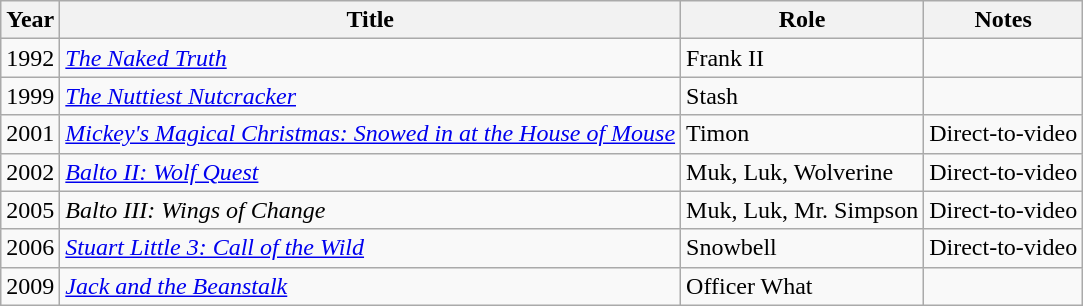<table class="wikitable">
<tr>
<th>Year</th>
<th>Title</th>
<th>Role</th>
<th>Notes</th>
</tr>
<tr>
<td>1992</td>
<td><em><a href='#'>The Naked Truth</a></em></td>
<td>Frank II</td>
<td></td>
</tr>
<tr>
<td>1999</td>
<td><em><a href='#'>The Nuttiest Nutcracker</a></em></td>
<td>Stash</td>
<td></td>
</tr>
<tr>
<td>2001</td>
<td><em><a href='#'>Mickey's Magical Christmas: Snowed in at the House of Mouse</a></em></td>
<td>Timon</td>
<td>Direct-to-video</td>
</tr>
<tr>
<td>2002</td>
<td><em><a href='#'>Balto II: Wolf Quest</a></em></td>
<td>Muk, Luk, Wolverine</td>
<td>Direct-to-video</td>
</tr>
<tr>
<td>2005</td>
<td><em>Balto III: Wings of Change</em></td>
<td>Muk, Luk, Mr. Simpson</td>
<td>Direct-to-video</td>
</tr>
<tr>
<td>2006</td>
<td><em><a href='#'>Stuart Little 3: Call of the Wild</a></em></td>
<td>Snowbell</td>
<td>Direct-to-video</td>
</tr>
<tr>
<td>2009</td>
<td><em><a href='#'>Jack and the Beanstalk</a></em></td>
<td>Officer What</td>
<td></td>
</tr>
</table>
